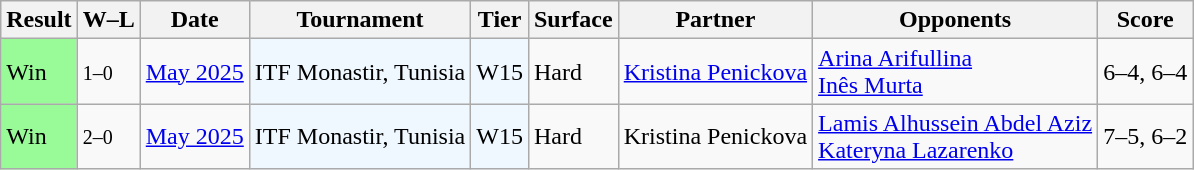<table class="sortable wikitable">
<tr>
<th>Result</th>
<th class="unsortable">W–L</th>
<th>Date</th>
<th>Tournament</th>
<th>Tier</th>
<th>Surface</th>
<th>Partner</th>
<th>Opponents</th>
<th class="unsortable">Score</th>
</tr>
<tr>
<td style="background:#98FB98;">Win</td>
<td><small>1–0</small></td>
<td><a href='#'>May 2025</a></td>
<td style="background:#f0f8ff;">ITF Monastir, Tunisia</td>
<td style="background:#f0f8ff;">W15</td>
<td>Hard</td>
<td> <a href='#'>Kristina Penickova</a></td>
<td> <a href='#'>Arina Arifullina</a> <br>  <a href='#'>Inês Murta</a></td>
<td>6–4, 6–4</td>
</tr>
<tr>
<td style="background:#98FB98;">Win</td>
<td><small>2–0</small></td>
<td><a href='#'>May 2025</a></td>
<td style="background:#f0f8ff;">ITF Monastir, Tunisia</td>
<td style="background:#f0f8ff;">W15</td>
<td>Hard</td>
<td> Kristina Penickova</td>
<td> <a href='#'>Lamis Alhussein Abdel Aziz</a> <br>  <a href='#'>Kateryna Lazarenko</a></td>
<td>7–5, 6–2</td>
</tr>
</table>
